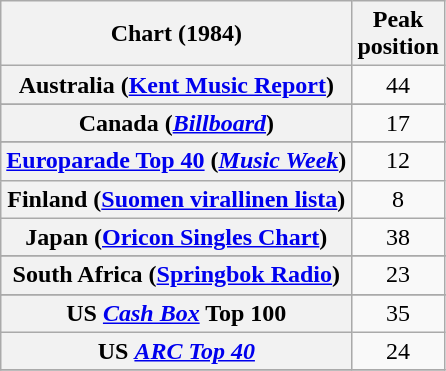<table class="wikitable plainrowheaders sortable" style="text-align:center">
<tr>
<th>Chart (1984)</th>
<th>Peak<br>position</th>
</tr>
<tr>
<th scope="row">Australia (<a href='#'>Kent Music Report</a>)</th>
<td align="center">44</td>
</tr>
<tr>
</tr>
<tr>
<th scope="row">Canada (<a href='#'><em>Billboard</em></a>)</th>
<td>17</td>
</tr>
<tr>
</tr>
<tr>
<th scope="row"><a href='#'>Europarade Top 40</a> (<em><a href='#'>Music Week</a></em>)</th>
<td>12</td>
</tr>
<tr>
<th scope="row">Finland (<a href='#'>Suomen virallinen lista</a>)</th>
<td>8</td>
</tr>
<tr>
<th scope="row">Japan (<a href='#'>Oricon Singles Chart</a>)</th>
<td>38</td>
</tr>
<tr>
</tr>
<tr>
<th scope="row">South Africa (<a href='#'>Springbok Radio</a>)</th>
<td>23</td>
</tr>
<tr>
</tr>
<tr>
</tr>
<tr>
</tr>
<tr>
<th scope="row">US <em><a href='#'>Cash Box</a></em> Top 100</th>
<td>35</td>
</tr>
<tr>
<th scope="row">US <em><a href='#'>ARC Top 40</a></em> </th>
<td>24</td>
</tr>
<tr>
</tr>
</table>
